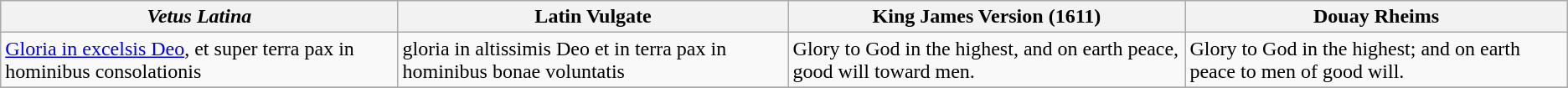<table class="wikitable" align="center">
<tr>
<th><em>Vetus Latina</em></th>
<th>Latin Vulgate</th>
<th>King James Version (1611)</th>
<th>Douay Rheims</th>
</tr>
<tr>
<td><a href='#'>Gloria in excelsis Deo</a>, et super terra pax in hominibus consolationis</td>
<td>gloria in altissimis Deo et in terra pax in hominibus bonae voluntatis</td>
<td>Glory to God in the highest, and on earth peace, good will toward men.</td>
<td>Glory to God in the highest; and on earth peace to men of good will.</td>
</tr>
<tr>
</tr>
</table>
